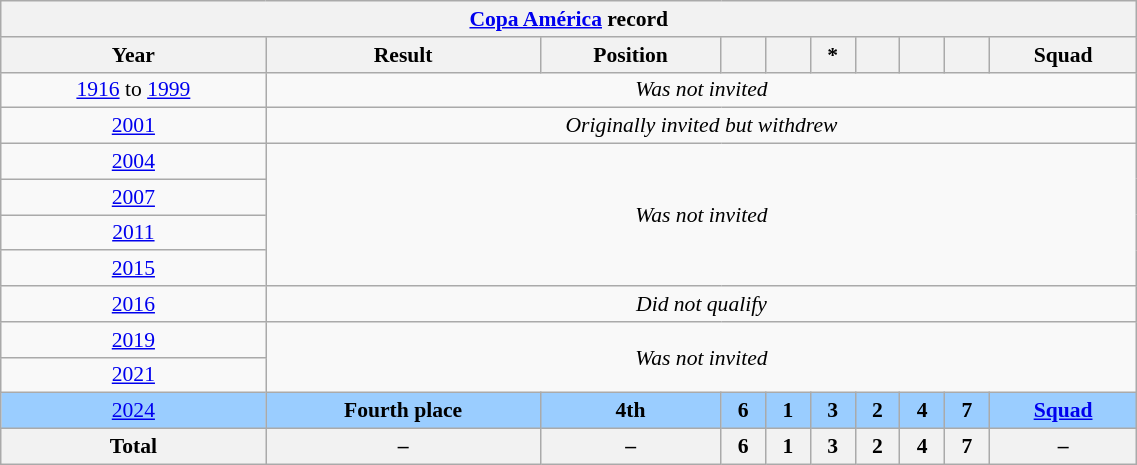<table class="wikitable collapsed" style="font-size:90%; text-align:center;" width="60%">
<tr>
<th colspan="10"><a href='#'>Copa América</a> record</th>
</tr>
<tr>
<th>Year</th>
<th>Result</th>
<th>Position</th>
<th></th>
<th></th>
<th>*</th>
<th></th>
<th></th>
<th></th>
<th>Squad</th>
</tr>
<tr>
<td> <a href='#'>1916</a> to  <a href='#'>1999</a></td>
<td colspan="9"><em>Was not invited</em></td>
</tr>
<tr>
<td> <a href='#'>2001</a></td>
<td colspan="9"><em>Originally invited but withdrew</em></td>
</tr>
<tr>
<td> <a href='#'>2004</a></td>
<td colspan="9" rowspan="4"><em>Was not invited</em></td>
</tr>
<tr>
<td> <a href='#'>2007</a></td>
</tr>
<tr>
<td> <a href='#'>2011</a></td>
</tr>
<tr>
<td> <a href='#'>2015</a></td>
</tr>
<tr>
<td> <a href='#'>2016</a></td>
<td colspan="9"><em>Did not qualify</em></td>
</tr>
<tr>
<td> <a href='#'>2019</a></td>
<td colspan="9" rowspan="2"><em>Was not invited</em></td>
</tr>
<tr>
<td> <a href='#'>2021</a></td>
</tr>
<tr style="background:#9acdff;">
<td> <a href='#'>2024</a></td>
<td><strong>Fourth place</strong></td>
<td><strong>4th</strong></td>
<td><strong>6</strong></td>
<td><strong>1</strong></td>
<td><strong>3</strong></td>
<td><strong>2</strong></td>
<td><strong>4</strong></td>
<td><strong>7</strong></td>
<td><strong><a href='#'>Squad</a></strong></td>
</tr>
<tr>
<th>Total</th>
<th>–</th>
<th>–</th>
<th>6</th>
<th>1</th>
<th>3</th>
<th>2</th>
<th>4</th>
<th>7</th>
<th>–</th>
</tr>
</table>
